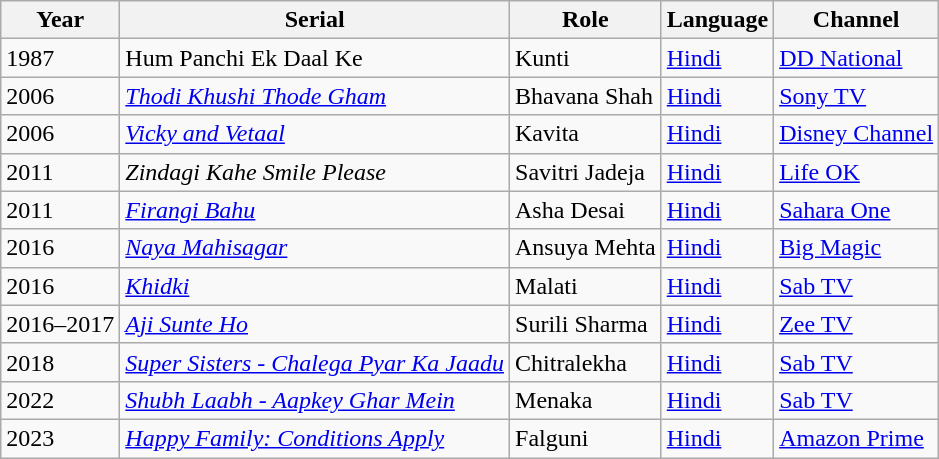<table class="wikitable sortable">
<tr>
<th>Year</th>
<th>Serial</th>
<th>Role</th>
<th>Language</th>
<th>Channel</th>
</tr>
<tr>
<td>1987</td>
<td>Hum Panchi Ek Daal Ke</td>
<td>Kunti</td>
<td><a href='#'>Hindi</a></td>
<td><a href='#'>DD National</a></td>
</tr>
<tr>
<td>2006</td>
<td><em><a href='#'>Thodi Khushi Thode Gham</a></em></td>
<td>Bhavana Shah</td>
<td><a href='#'>Hindi</a></td>
<td><a href='#'>Sony TV</a></td>
</tr>
<tr>
<td>2006</td>
<td><em><a href='#'>Vicky and Vetaal</a></em></td>
<td>Kavita</td>
<td><a href='#'>Hindi</a></td>
<td><a href='#'>Disney Channel</a></td>
</tr>
<tr>
<td>2011</td>
<td><em>Zindagi Kahe Smile Please</em></td>
<td>Savitri Jadeja</td>
<td><a href='#'>Hindi</a></td>
<td><a href='#'>Life OK</a></td>
</tr>
<tr>
<td>2011</td>
<td><em><a href='#'>Firangi Bahu</a></em></td>
<td>Asha Desai</td>
<td><a href='#'>Hindi</a></td>
<td><a href='#'>Sahara One</a></td>
</tr>
<tr>
<td>2016</td>
<td><em><a href='#'>Naya Mahisagar</a></em></td>
<td>Ansuya Mehta</td>
<td><a href='#'>Hindi</a></td>
<td><a href='#'>Big Magic</a></td>
</tr>
<tr>
<td>2016</td>
<td><em><a href='#'>Khidki</a></em></td>
<td>Malati</td>
<td><a href='#'>Hindi</a></td>
<td><a href='#'>Sab TV</a></td>
</tr>
<tr>
<td>2016–2017</td>
<td><em><a href='#'>Aji Sunte Ho</a></em></td>
<td>Surili Sharma</td>
<td><a href='#'>Hindi</a></td>
<td><a href='#'>Zee TV</a></td>
</tr>
<tr>
<td>2018</td>
<td><em><a href='#'>Super Sisters - Chalega Pyar Ka Jaadu</a></em></td>
<td>Chitralekha</td>
<td><a href='#'>Hindi</a></td>
<td><a href='#'>Sab TV</a></td>
</tr>
<tr>
<td>2022</td>
<td><em><a href='#'>Shubh Laabh - Aapkey Ghar Mein</a></em></td>
<td>Menaka</td>
<td><a href='#'>Hindi</a></td>
<td><a href='#'>Sab TV</a></td>
</tr>
<tr>
<td>2023</td>
<td><em><a href='#'>Happy Family: Conditions Apply</a></em></td>
<td>Falguni</td>
<td><a href='#'>Hindi</a></td>
<td><a href='#'>Amazon Prime</a></td>
</tr>
</table>
